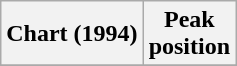<table class="wikitable plainrowheaders" style="text-align:center">
<tr>
<th>Chart (1994)</th>
<th>Peak<br>position</th>
</tr>
<tr>
</tr>
</table>
